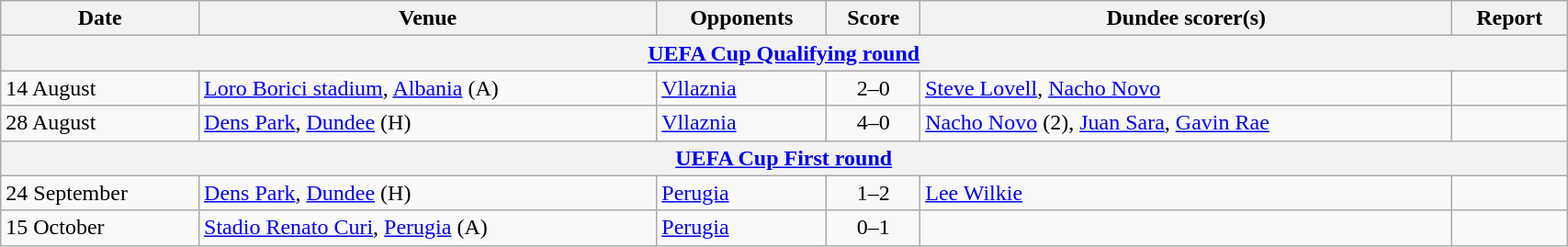<table class="wikitable" width=90%>
<tr>
<th>Date</th>
<th>Venue</th>
<th>Opponents</th>
<th>Score</th>
<th>Dundee scorer(s)</th>
<th>Report</th>
</tr>
<tr>
<th colspan=7><a href='#'>UEFA Cup Qualifying round</a></th>
</tr>
<tr>
<td>14 August</td>
<td><a href='#'>Loro Borici stadium</a>, <a href='#'>Albania</a> (A)</td>
<td> <a href='#'>Vllaznia</a></td>
<td align=center>2–0</td>
<td><a href='#'>Steve Lovell</a>, <a href='#'>Nacho Novo</a></td>
<td></td>
</tr>
<tr>
<td>28 August</td>
<td><a href='#'>Dens Park</a>, <a href='#'>Dundee</a> (H)</td>
<td> <a href='#'>Vllaznia</a></td>
<td align=center>4–0</td>
<td><a href='#'>Nacho Novo</a> (2), <a href='#'>Juan Sara</a>, <a href='#'>Gavin Rae</a></td>
<td></td>
</tr>
<tr>
<th colspan=7><a href='#'>UEFA Cup First round</a></th>
</tr>
<tr>
<td>24 September</td>
<td><a href='#'>Dens Park</a>, <a href='#'>Dundee</a> (H)</td>
<td> <a href='#'>Perugia</a></td>
<td align=center>1–2</td>
<td><a href='#'>Lee Wilkie</a></td>
<td></td>
</tr>
<tr>
<td>15 October</td>
<td><a href='#'>Stadio Renato Curi</a>, <a href='#'>Perugia</a> (A)</td>
<td> <a href='#'>Perugia</a></td>
<td align=center>0–1</td>
<td></td>
<td></td>
</tr>
</table>
